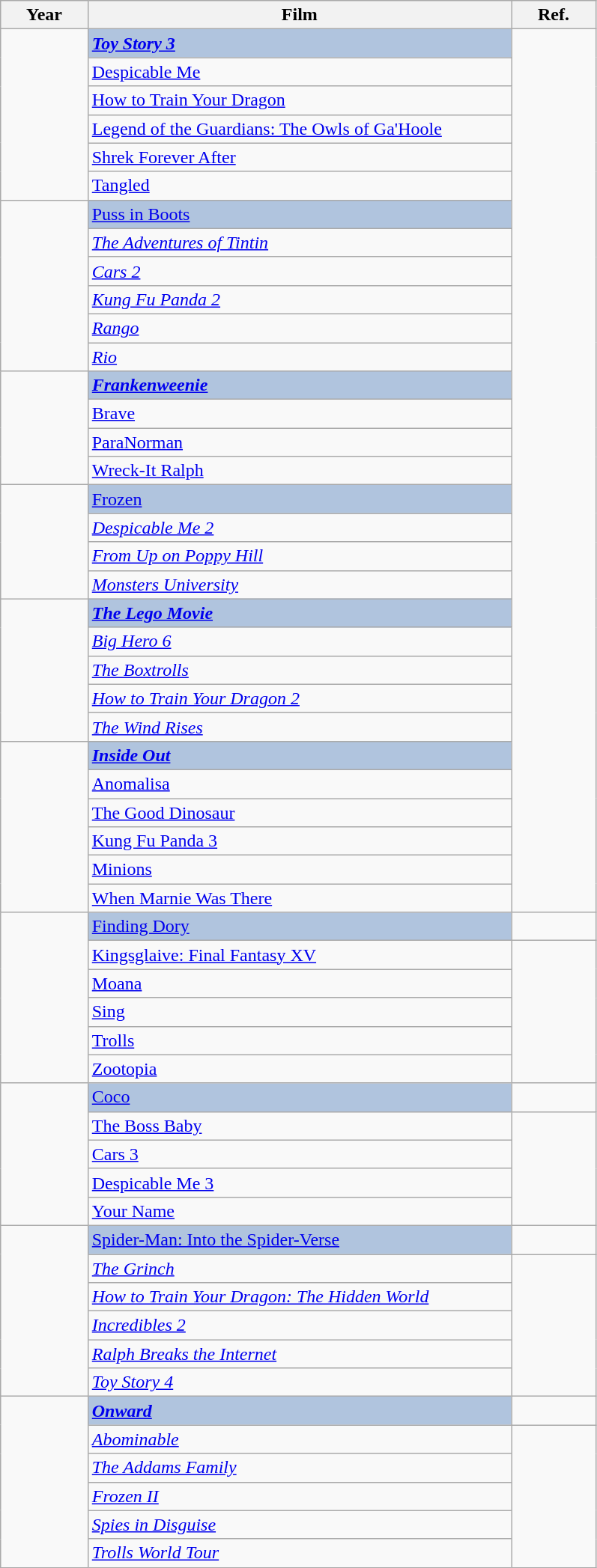<table class="wikitable" border="1" width="42%">
<tr>
<th width=7%>Year</th>
<th width=35%>Film</th>
<th width=7%>Ref.</th>
</tr>
<tr>
<td rowspan=6></td>
<td style="background:#B0C4DE;"><strong><em><a href='#'>Toy Story 3</a><em> <strong></td>
</tr>
<tr>
<td></em><a href='#'>Despicable Me</a><em></td>
</tr>
<tr>
<td></em><a href='#'>How to Train Your Dragon</a><em></td>
</tr>
<tr>
<td></em><a href='#'>Legend of the Guardians: The Owls of Ga'Hoole</a><em></td>
</tr>
<tr>
<td></em><a href='#'>Shrek Forever After</a><em></td>
</tr>
<tr>
<td></em><a href='#'>Tangled</a><em></td>
</tr>
<tr>
<td rowspan=6></td>
<td style="background:#B0C4DE;"></em></strong><a href='#'>Puss in Boots</a></em> </strong></td>
</tr>
<tr>
<td><em><a href='#'>The Adventures of Tintin</a></em></td>
</tr>
<tr>
<td><em><a href='#'>Cars 2</a></em></td>
</tr>
<tr>
<td><em><a href='#'>Kung Fu Panda 2</a></em></td>
</tr>
<tr>
<td><em><a href='#'>Rango</a></em></td>
</tr>
<tr>
<td><em><a href='#'>Rio</a></em></td>
</tr>
<tr>
<td rowspan=4></td>
<td style="background:#B0C4DE;"><strong><em><a href='#'>Frankenweenie</a><em> <strong></td>
</tr>
<tr>
<td></em><a href='#'>Brave</a><em></td>
</tr>
<tr>
<td></em><a href='#'>ParaNorman</a><em></td>
</tr>
<tr>
<td></em><a href='#'>Wreck-It Ralph</a><em></td>
</tr>
<tr>
<td rowspan=4></td>
<td style="background:#B0C4DE;"></em></strong><a href='#'>Frozen</a></em> </strong></td>
</tr>
<tr>
<td><em><a href='#'>Despicable Me 2</a></em></td>
</tr>
<tr>
<td><em><a href='#'>From Up on Poppy Hill</a></em></td>
</tr>
<tr>
<td><em><a href='#'>Monsters University</a></em></td>
</tr>
<tr>
<td rowspan=5></td>
<td style="background:#B0C4DE;"><strong><em><a href='#'>The Lego Movie</a></em></strong></td>
</tr>
<tr>
<td><em><a href='#'>Big Hero 6</a></em></td>
</tr>
<tr>
<td><em><a href='#'>The Boxtrolls</a></em></td>
</tr>
<tr>
<td><em><a href='#'>How to Train Your Dragon 2</a></em></td>
</tr>
<tr>
<td><em><a href='#'>The Wind Rises</a></em></td>
</tr>
<tr>
<td rowspan=6></td>
<td style="background:#B0C4DE;"><strong><em><a href='#'>Inside Out</a><em> <strong></td>
</tr>
<tr>
<td></em><a href='#'>Anomalisa</a><em></td>
</tr>
<tr>
<td></em><a href='#'>The Good Dinosaur</a><em></td>
</tr>
<tr>
<td></em><a href='#'>Kung Fu Panda 3</a><em></td>
</tr>
<tr>
<td></em><a href='#'>Minions</a><em></td>
</tr>
<tr>
<td></em><a href='#'>When Marnie Was There</a><em></td>
</tr>
<tr>
<td rowspan=6></td>
<td style="background:#B0C4DE;"></em></strong><a href='#'>Finding Dory</a><strong><em></td>
<td></td>
</tr>
<tr>
<td></em><a href='#'>Kingsglaive: Final Fantasy XV</a><em></td>
<td rowspan=5></td>
</tr>
<tr>
<td></em><a href='#'>Moana</a><em></td>
</tr>
<tr>
<td></em><a href='#'>Sing</a><em></td>
</tr>
<tr>
<td></em><a href='#'>Trolls</a><em></td>
</tr>
<tr>
<td></em><a href='#'>Zootopia</a><em></td>
</tr>
<tr>
<td rowspan=5></td>
<td style="background:#B0C4DE;"></em></strong><a href='#'>Coco</a><strong><em></td>
<td></td>
</tr>
<tr>
<td></em><a href='#'>The Boss Baby</a><em></td>
<td rowspan=4></td>
</tr>
<tr>
<td></em><a href='#'>Cars 3</a><em></td>
</tr>
<tr>
<td></em><a href='#'>Despicable Me 3</a><em></td>
</tr>
<tr>
<td></em><a href='#'>Your Name</a><em></td>
</tr>
<tr>
<td rowspan=6></td>
<td style="background:#B0C4DE;"></em></strong><a href='#'>Spider-Man: Into the Spider-Verse</a></em> </strong></td>
<td></td>
</tr>
<tr>
<td><em><a href='#'>The Grinch</a></em></td>
<td rowspan=5></td>
</tr>
<tr>
<td><em><a href='#'>How to Train Your Dragon: The Hidden World</a></em></td>
</tr>
<tr>
<td><em><a href='#'>Incredibles 2</a></em></td>
</tr>
<tr>
<td><em><a href='#'>Ralph Breaks the Internet</a></em></td>
</tr>
<tr>
<td><em><a href='#'>Toy Story 4</a></em></td>
</tr>
<tr>
<td rowspan=6></td>
<td style="background:#B0C4DE;"><strong><em><a href='#'>Onward</a></em></strong></td>
<td></td>
</tr>
<tr>
<td><em><a href='#'>Abominable</a></em></td>
<td rowspan=5></td>
</tr>
<tr>
<td><em><a href='#'>The Addams Family</a></em></td>
</tr>
<tr>
<td><em><a href='#'>Frozen II</a></em></td>
</tr>
<tr>
<td><em><a href='#'>Spies in Disguise</a></em></td>
</tr>
<tr>
<td><em><a href='#'>Trolls World Tour</a></em></td>
</tr>
</table>
